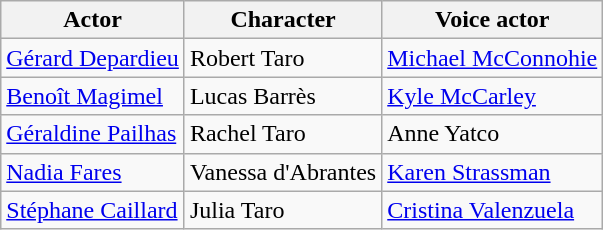<table class="wikitable">
<tr>
<th>Actor</th>
<th>Character</th>
<th>Voice actor</th>
</tr>
<tr>
<td><a href='#'>Gérard Depardieu</a></td>
<td>Robert Taro</td>
<td><a href='#'>Michael McConnohie</a></td>
</tr>
<tr>
<td><a href='#'>Benoît Magimel</a></td>
<td>Lucas Barrès</td>
<td><a href='#'>Kyle McCarley</a></td>
</tr>
<tr>
<td><a href='#'>Géraldine Pailhas</a></td>
<td>Rachel Taro</td>
<td>Anne Yatco</td>
</tr>
<tr>
<td><a href='#'>Nadia Fares</a></td>
<td>Vanessa d'Abrantes</td>
<td><a href='#'>Karen Strassman</a></td>
</tr>
<tr>
<td><a href='#'>Stéphane Caillard</a></td>
<td>Julia Taro</td>
<td><a href='#'>Cristina Valenzuela</a></td>
</tr>
</table>
